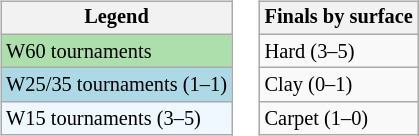<table>
<tr valign=top>
<td><br><table class="wikitable" style=font-size:85%;>
<tr>
<th>Legend</th>
</tr>
<tr style="background:#addfad;">
<td>W60 tournaments</td>
</tr>
<tr style="background:lightblue;">
<td>W25/35 tournaments (1–1)</td>
</tr>
<tr style="background:#f0f8ff;">
<td>W15 tournaments (3–5)</td>
</tr>
</table>
</td>
<td><br><table class="wikitable" style=font-size:85%;>
<tr>
<th>Finals by surface</th>
</tr>
<tr>
<td>Hard (3–5)</td>
</tr>
<tr>
<td>Clay (0–1)</td>
</tr>
<tr>
<td>Carpet (1–0)</td>
</tr>
</table>
</td>
</tr>
</table>
